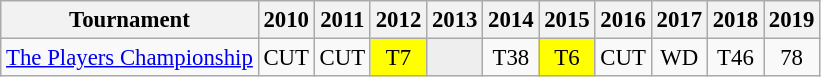<table class="wikitable" style="font-size:95%;text-align:center;">
<tr>
<th>Tournament</th>
<th>2010</th>
<th>2011</th>
<th>2012</th>
<th>2013</th>
<th>2014</th>
<th>2015</th>
<th>2016</th>
<th>2017</th>
<th>2018</th>
<th>2019</th>
</tr>
<tr>
<td align=left><a href='#'>The Players Championship</a></td>
<td>CUT</td>
<td>CUT</td>
<td style="background:yellow;">T7</td>
<td style="background:#eeeeee;"></td>
<td>T38</td>
<td style="background:yellow;">T6</td>
<td>CUT</td>
<td>WD</td>
<td>T46</td>
<td>78</td>
</tr>
</table>
